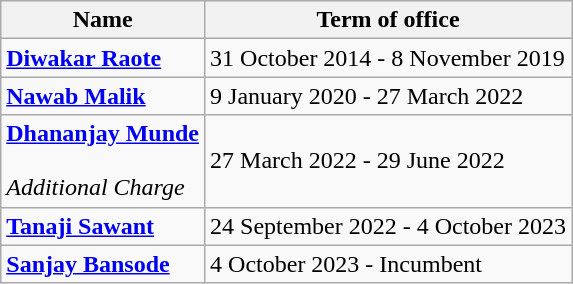<table class="wikitable">
<tr>
<th>Name</th>
<th>Term of office</th>
</tr>
<tr>
<td><strong><a href='#'>Diwakar Raote</a></strong><br></td>
<td>31 October 2014 - 8 November 2019</td>
</tr>
<tr>
<td><strong><a href='#'>Nawab Malik</a></strong><br></td>
<td>9 January 2020 - 27 March 2022</td>
</tr>
<tr>
<td><strong><a href='#'>Dhananjay Munde</a></strong><br><br><em>Additional Charge</em></td>
<td>27 March 2022 - 29 June 2022</td>
</tr>
<tr>
<td><strong><a href='#'>Tanaji Sawant</a></strong><br></td>
<td>24 September 2022 - 4 October 2023</td>
</tr>
<tr>
<td><strong><a href='#'>Sanjay Bansode</a></strong><br></td>
<td>4 October 2023 - Incumbent</td>
</tr>
</table>
